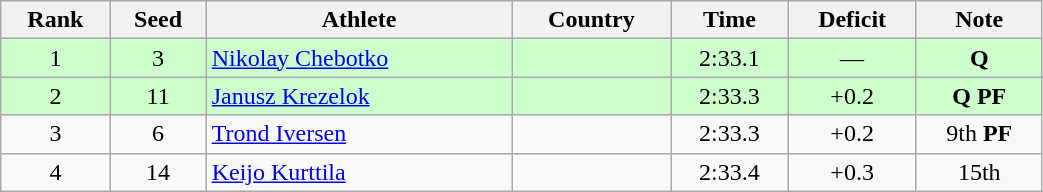<table class="wikitable sortable" style="text-align:center" width=55%>
<tr>
<th>Rank</th>
<th>Seed</th>
<th>Athlete</th>
<th>Country</th>
<th>Time</th>
<th>Deficit</th>
<th>Note</th>
</tr>
<tr bgcolor=ccffcc>
<td>1</td>
<td>3</td>
<td align=left><a href='#'>Nikolay Chebotko</a></td>
<td align=left></td>
<td>2:33.1</td>
<td>—</td>
<td><strong>Q</strong></td>
</tr>
<tr bgcolor=ccffcc>
<td>2</td>
<td>11</td>
<td align=left><a href='#'>Janusz Krezelok</a></td>
<td align=left></td>
<td>2:33.3</td>
<td>+0.2</td>
<td><strong>Q</strong> <strong>PF</strong></td>
</tr>
<tr>
<td>3</td>
<td>6</td>
<td align=left><a href='#'>Trond Iversen</a></td>
<td align=left></td>
<td>2:33.3</td>
<td>+0.2</td>
<td>9th <strong>PF</strong></td>
</tr>
<tr>
<td>4</td>
<td>14</td>
<td align=left><a href='#'>Keijo Kurttila</a></td>
<td align=left></td>
<td>2:33.4</td>
<td>+0.3</td>
<td>15th</td>
</tr>
</table>
